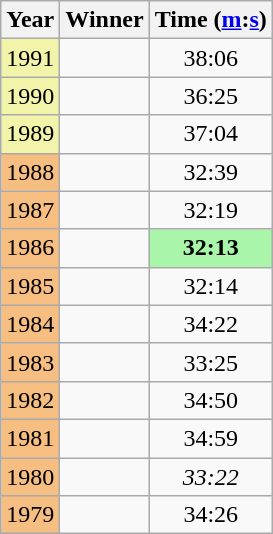<table class="wikitable sortable" style="text-align:center">
<tr>
<th>Year</th>
<th>Winner</th>
<th>Time (<a href='#'>m</a>:<a href='#'>s</a>)</th>
</tr>
<tr>
<td bgcolor=#F2F5A9>1991</td>
<td align=left></td>
<td>38:06</td>
</tr>
<tr>
<td bgcolor=#F2F5A9>1990</td>
<td align=left></td>
<td>36:25</td>
</tr>
<tr>
<td bgcolor=#F2F5A9>1989</td>
<td align=left></td>
<td>37:04</td>
</tr>
<tr>
<td bgcolor=#F7BE81>1988</td>
<td align=left></td>
<td>32:39</td>
</tr>
<tr>
<td bgcolor=#F7BE81>1987</td>
<td align=left></td>
<td>32:19</td>
</tr>
<tr>
<td bgcolor=#F7BE81>1986</td>
<td align=left></td>
<td bgcolor=#A9F5A9><strong>32:13</strong></td>
</tr>
<tr>
<td bgcolor=#F7BE81>1985</td>
<td align=left><br></td>
<td>32:14</td>
</tr>
<tr>
<td bgcolor=#F7BE81>1984</td>
<td align=left></td>
<td>34:22</td>
</tr>
<tr>
<td bgcolor=#F7BE81>1983</td>
<td align=left></td>
<td>33:25</td>
</tr>
<tr>
<td bgcolor=#F7BE81>1982</td>
<td align=left></td>
<td>34:50</td>
</tr>
<tr>
<td bgcolor=#F7BE81>1981</td>
<td align=left></td>
<td>34:59</td>
</tr>
<tr>
<td bgcolor=#F7BE81>1980</td>
<td align=left></td>
<td><em>33:22</em></td>
</tr>
<tr>
<td bgcolor=#F7BE81>1979</td>
<td align=left></td>
<td>34:26</td>
</tr>
</table>
